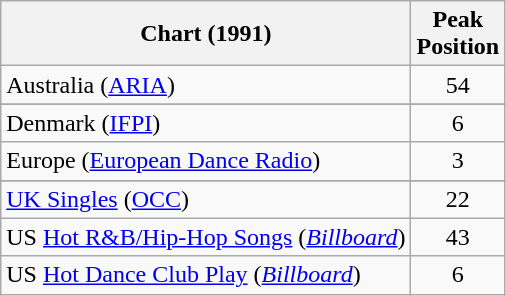<table class="wikitable">
<tr>
<th>Chart (1991)</th>
<th>Peak<br>Position</th>
</tr>
<tr>
<td align="left">Australia (<a href='#'>ARIA</a>)</td>
<td style="text-align:center;">54</td>
</tr>
<tr>
</tr>
<tr>
<td align="left">Denmark (<a href='#'>IFPI</a>)</td>
<td align="center">6</td>
</tr>
<tr>
<td align="left">Europe (<a href='#'>European Dance Radio</a>)</td>
<td align="center">3</td>
</tr>
<tr>
</tr>
<tr>
</tr>
<tr>
</tr>
<tr>
</tr>
<tr>
</tr>
<tr>
<td align="left"><a href='#'>UK Singles</a> (<a href='#'>OCC</a>)</td>
<td style="text-align:center;">22</td>
</tr>
<tr>
<td align="left">US <a href='#'>Hot R&B/Hip-Hop Songs</a> (<em><a href='#'>Billboard</a></em>)</td>
<td style="text-align:center;">43</td>
</tr>
<tr>
<td align="left">US <a href='#'>Hot Dance Club Play</a> (<em><a href='#'>Billboard</a></em>)</td>
<td style="text-align:center;">6</td>
</tr>
</table>
